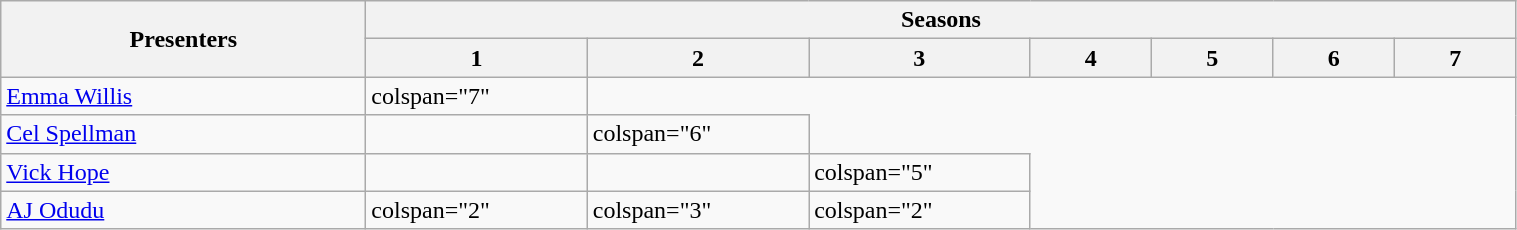<table class="wikitable" width="80%">
<tr>
<th rowspan="2" width="135">Presenters</th>
<th colspan="7">Seasons</th>
</tr>
<tr>
<th width="40">1</th>
<th width="40">2</th>
<th width="40">3</th>
<th width="40">4</th>
<th width="40">5</th>
<th width="40">6</th>
<th width="40">7</th>
</tr>
<tr>
<td><a href='#'>Emma Willis</a></td>
<td>colspan="7" </td>
</tr>
<tr>
<td><a href='#'>Cel Spellman</a></td>
<td></td>
<td>colspan="6" </td>
</tr>
<tr>
<td><a href='#'>Vick Hope</a></td>
<td></td>
<td></td>
<td>colspan="5" </td>
</tr>
<tr>
<td><a href='#'>AJ Odudu</a></td>
<td>colspan="2" </td>
<td>colspan="3" </td>
<td>colspan="2" </td>
</tr>
</table>
